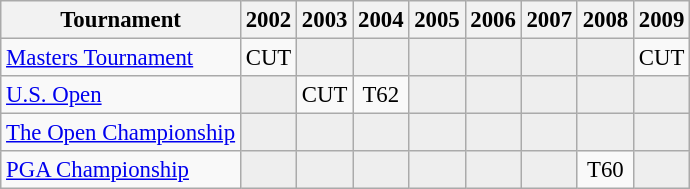<table class="wikitable" style="font-size:95%;text-align:center;">
<tr>
<th>Tournament</th>
<th>2002</th>
<th>2003</th>
<th>2004</th>
<th>2005</th>
<th>2006</th>
<th>2007</th>
<th>2008</th>
<th>2009</th>
</tr>
<tr>
<td align=left><a href='#'>Masters Tournament</a></td>
<td>CUT</td>
<td style="background:#eeeeee;"></td>
<td style="background:#eeeeee;"></td>
<td style="background:#eeeeee;"></td>
<td style="background:#eeeeee;"></td>
<td style="background:#eeeeee;"></td>
<td style="background:#eeeeee;"></td>
<td>CUT</td>
</tr>
<tr>
<td align=left><a href='#'>U.S. Open</a></td>
<td style="background:#eeeeee;"></td>
<td>CUT</td>
<td>T62</td>
<td style="background:#eeeeee;"></td>
<td style="background:#eeeeee;"></td>
<td style="background:#eeeeee;"></td>
<td style="background:#eeeeee;"></td>
<td style="background:#eeeeee;"></td>
</tr>
<tr>
<td align=left><a href='#'>The Open Championship</a></td>
<td style="background:#eeeeee;"></td>
<td style="background:#eeeeee;"></td>
<td style="background:#eeeeee;"></td>
<td style="background:#eeeeee;"></td>
<td style="background:#eeeeee;"></td>
<td style="background:#eeeeee;"></td>
<td style="background:#eeeeee;"></td>
<td style="background:#eeeeee;"></td>
</tr>
<tr>
<td align=left><a href='#'>PGA Championship</a></td>
<td style="background:#eeeeee;"></td>
<td style="background:#eeeeee;"></td>
<td style="background:#eeeeee;"></td>
<td style="background:#eeeeee;"></td>
<td style="background:#eeeeee;"></td>
<td style="background:#eeeeee;"></td>
<td>T60</td>
<td style="background:#eeeeee;"></td>
</tr>
</table>
